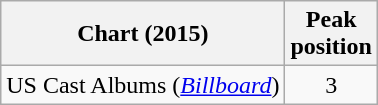<table class="wikitable">
<tr>
<th>Chart (2015)</th>
<th>Peak<br>position</th>
</tr>
<tr>
<td>US Cast Albums (<em><a href='#'>Billboard</a></em>)</td>
<td style="text-align:center;">3</td>
</tr>
</table>
